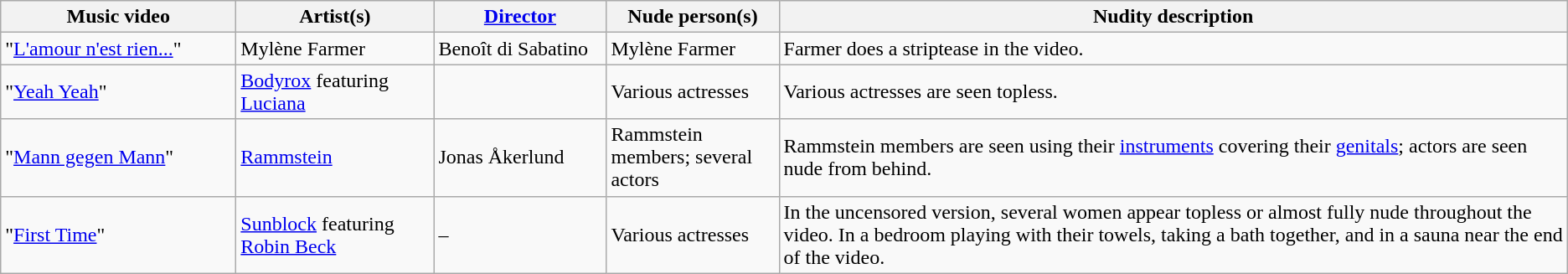<table class="wikitable">
<tr ">
<th scope="col" style="width:180px;">Music video</th>
<th scope="col" style="width:150px;">Artist(s)</th>
<th scope="col" style="width:130px;"><a href='#'>Director</a></th>
<th scope="col" style="width:130px;">Nude person(s)</th>
<th style=white-space:nowrap>Nudity description</th>
</tr>
<tr>
<td>"<a href='#'>L'amour n'est rien...</a>"</td>
<td>Mylène Farmer</td>
<td>Benoît di Sabatino</td>
<td>Mylène Farmer</td>
<td>Farmer does a striptease in the video.</td>
</tr>
<tr>
<td>"<a href='#'>Yeah Yeah</a>"</td>
<td><a href='#'>Bodyrox</a> featuring <a href='#'>Luciana</a></td>
<td></td>
<td>Various actresses</td>
<td>Various actresses are seen topless.</td>
</tr>
<tr>
<td>"<a href='#'>Mann gegen Mann</a>"</td>
<td><a href='#'>Rammstein</a></td>
<td>Jonas Åkerlund</td>
<td>Rammstein members; several actors</td>
<td>Rammstein members are seen using their <a href='#'>instruments</a> covering their <a href='#'>genitals</a>; actors are seen nude from behind.</td>
</tr>
<tr>
<td>"<a href='#'>First Time</a>"</td>
<td><a href='#'>Sunblock</a> featuring <a href='#'>Robin Beck</a></td>
<td>–</td>
<td>Various actresses</td>
<td>In the uncensored version, several women appear topless or almost fully nude throughout the video. In a bedroom playing with their towels, taking a bath together, and in a sauna near the end of the video.</td>
</tr>
</table>
